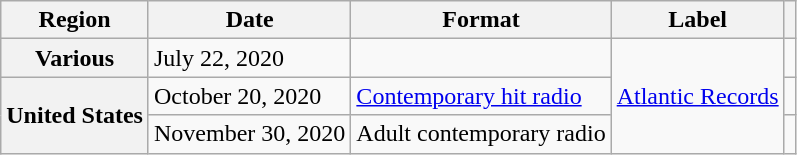<table class="wikitable plainrowheaders">
<tr>
<th scope="col">Region</th>
<th scope="col">Date</th>
<th scope="col">Format</th>
<th scope="col">Label</th>
<th scope="col"></th>
</tr>
<tr>
<th scope="row">Various</th>
<td>July 22, 2020</td>
<td></td>
<td rowspan="3"><a href='#'>Atlantic Records</a></td>
<td></td>
</tr>
<tr>
<th scope="row" rowspan="2">United States</th>
<td>October 20, 2020</td>
<td><a href='#'>Contemporary hit radio</a></td>
<td></td>
</tr>
<tr>
<td>November 30, 2020</td>
<td>Adult contemporary radio</td>
<td></td>
</tr>
</table>
